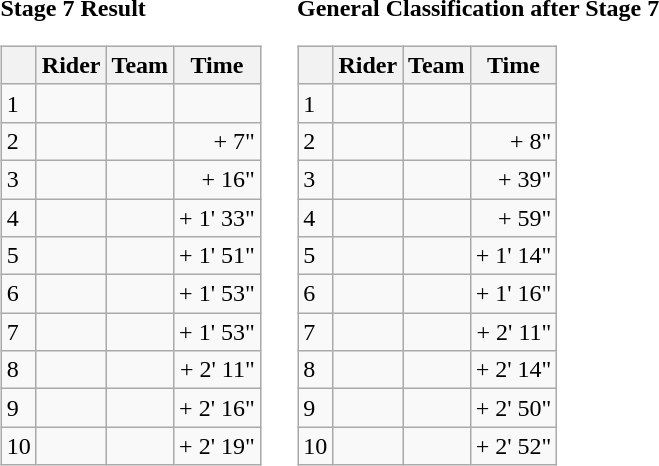<table>
<tr>
<td><strong>Stage 7 Result</strong><br><table class="wikitable">
<tr>
<th></th>
<th>Rider</th>
<th>Team</th>
<th>Time</th>
</tr>
<tr>
<td>1</td>
<td></td>
<td></td>
<td align="right"></td>
</tr>
<tr>
<td>2</td>
<td></td>
<td></td>
<td align="right">+ 7"</td>
</tr>
<tr>
<td>3</td>
<td></td>
<td></td>
<td align="right">+ 16"</td>
</tr>
<tr>
<td>4</td>
<td></td>
<td></td>
<td align="right">+ 1' 33"</td>
</tr>
<tr>
<td>5</td>
<td></td>
<td></td>
<td align="right">+ 1' 51"</td>
</tr>
<tr>
<td>6</td>
<td></td>
<td></td>
<td align="right">+ 1' 53"</td>
</tr>
<tr>
<td>7</td>
<td> </td>
<td></td>
<td align="right">+ 1' 53"</td>
</tr>
<tr>
<td>8</td>
<td></td>
<td></td>
<td align="right">+ 2' 11"</td>
</tr>
<tr>
<td>9</td>
<td></td>
<td></td>
<td align="right">+ 2' 16"</td>
</tr>
<tr>
<td>10</td>
<td></td>
<td></td>
<td align="right">+ 2' 19"</td>
</tr>
</table>
</td>
<td></td>
<td><strong>General Classification after Stage 7</strong><br><table class="wikitable">
<tr>
<th></th>
<th>Rider</th>
<th>Team</th>
<th>Time</th>
</tr>
<tr>
<td>1</td>
<td> </td>
<td></td>
<td align="right"></td>
</tr>
<tr>
<td>2</td>
<td> </td>
<td></td>
<td align="right">+ 8"</td>
</tr>
<tr>
<td>3</td>
<td></td>
<td></td>
<td align="right">+ 39"</td>
</tr>
<tr>
<td>4</td>
<td> </td>
<td></td>
<td align="right">+ 59"</td>
</tr>
<tr>
<td>5</td>
<td></td>
<td></td>
<td align="right">+ 1' 14"</td>
</tr>
<tr>
<td>6</td>
<td></td>
<td></td>
<td align="right">+ 1' 16"</td>
</tr>
<tr>
<td>7</td>
<td></td>
<td></td>
<td align="right">+ 2' 11"</td>
</tr>
<tr>
<td>8</td>
<td></td>
<td></td>
<td align="right">+ 2' 14"</td>
</tr>
<tr>
<td>9</td>
<td></td>
<td></td>
<td align="right">+ 2' 50"</td>
</tr>
<tr>
<td>10</td>
<td></td>
<td></td>
<td align="right">+ 2' 52"</td>
</tr>
</table>
</td>
</tr>
</table>
